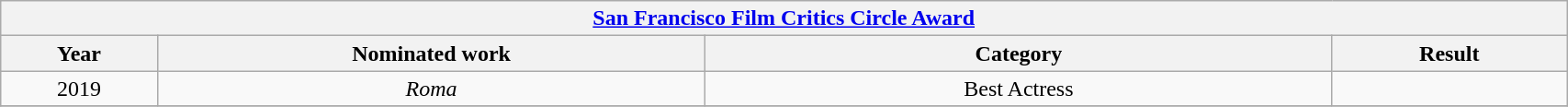<table style="width:90%;" class="wikitable">
<tr>
<th colspan="4" style="text-align:center;"><a href='#'>San Francisco Film Critics Circle Award</a></th>
</tr>
<tr>
<th style="width:10%;">Year</th>
<th style="width:35%;">Nominated work</th>
<th style="width:40%;">Category</th>
<th style="width:15%;">Result</th>
</tr>
<tr>
<td style="text-align:center;">2019</td>
<td style="text-align:center;"><em>Roma</em></td>
<td style="text-align:center;">Best Actress</td>
<td></td>
</tr>
<tr>
</tr>
</table>
